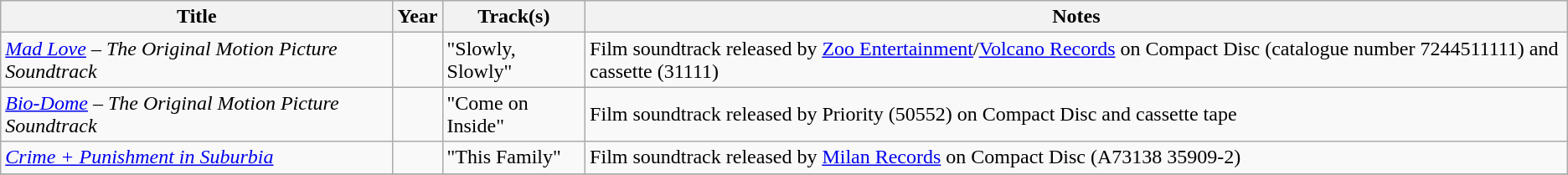<table class="sortable wikitable">
<tr>
<th>Title</th>
<th>Year</th>
<th>Track(s)</th>
<th class="unsortable">Notes</th>
</tr>
<tr>
<td><em><a href='#'>Mad Love</a> – The Original Motion Picture Soundtrack</em></td>
<td></td>
<td>"Slowly, Slowly"</td>
<td>Film soundtrack released by <a href='#'>Zoo Entertainment</a>/<a href='#'>Volcano Records</a> on Compact Disc (catalogue number 7244511111) and cassette (31111)</td>
</tr>
<tr>
<td><em><a href='#'>Bio-Dome</a> – The Original Motion Picture Soundtrack</em></td>
<td></td>
<td>"Come on Inside"</td>
<td>Film soundtrack released by Priority (50552) on Compact Disc and cassette tape</td>
</tr>
<tr>
<td><em><a href='#'>Crime + Punishment in Suburbia</a></em></td>
<td></td>
<td>"This Family"</td>
<td>Film soundtrack released by <a href='#'>Milan Records</a> on Compact Disc (A73138 35909-2)</td>
</tr>
<tr>
</tr>
</table>
